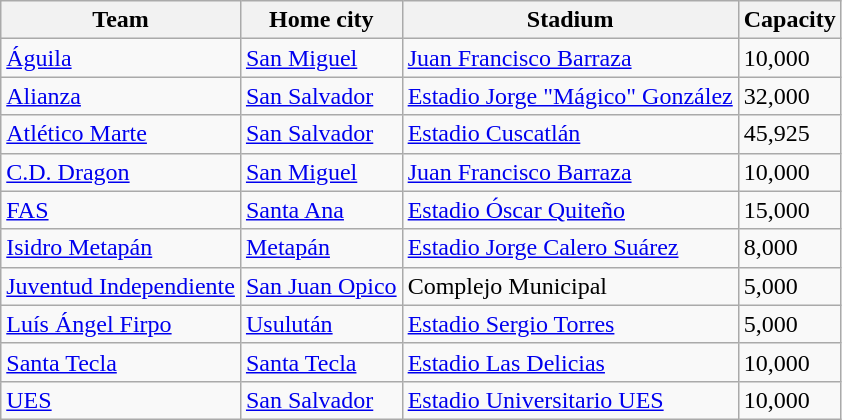<table class="wikitable sortable">
<tr>
<th>Team</th>
<th>Home city</th>
<th>Stadium</th>
<th>Capacity</th>
</tr>
<tr>
<td><a href='#'>Águila</a></td>
<td><a href='#'>San Miguel</a></td>
<td><a href='#'>Juan Francisco Barraza</a></td>
<td>10,000</td>
</tr>
<tr>
<td><a href='#'>Alianza</a></td>
<td><a href='#'>San Salvador</a></td>
<td><a href='#'>Estadio Jorge "Mágico" González</a></td>
<td>32,000</td>
</tr>
<tr>
<td><a href='#'>Atlético Marte</a></td>
<td><a href='#'>San Salvador</a></td>
<td><a href='#'>Estadio Cuscatlán</a></td>
<td>45,925</td>
</tr>
<tr>
<td><a href='#'>C.D. Dragon</a></td>
<td><a href='#'>San Miguel</a></td>
<td><a href='#'>Juan Francisco Barraza</a></td>
<td>10,000</td>
</tr>
<tr>
<td><a href='#'>FAS</a></td>
<td><a href='#'>Santa Ana</a></td>
<td><a href='#'>Estadio Óscar Quiteño</a></td>
<td>15,000</td>
</tr>
<tr>
<td><a href='#'>Isidro Metapán</a></td>
<td><a href='#'>Metapán</a></td>
<td><a href='#'>Estadio Jorge Calero Suárez</a></td>
<td>8,000</td>
</tr>
<tr>
<td><a href='#'>Juventud Independiente</a></td>
<td><a href='#'>San Juan Opico</a></td>
<td>Complejo Municipal</td>
<td>5,000</td>
</tr>
<tr>
<td><a href='#'>Luís Ángel Firpo</a></td>
<td><a href='#'>Usulután</a></td>
<td><a href='#'>Estadio Sergio Torres</a></td>
<td>5,000</td>
</tr>
<tr>
<td><a href='#'>Santa Tecla</a></td>
<td><a href='#'>Santa Tecla</a></td>
<td><a href='#'>Estadio Las Delicias</a></td>
<td>10,000</td>
</tr>
<tr>
<td><a href='#'>UES</a></td>
<td><a href='#'>San Salvador</a></td>
<td><a href='#'>Estadio Universitario UES</a></td>
<td>10,000</td>
</tr>
</table>
